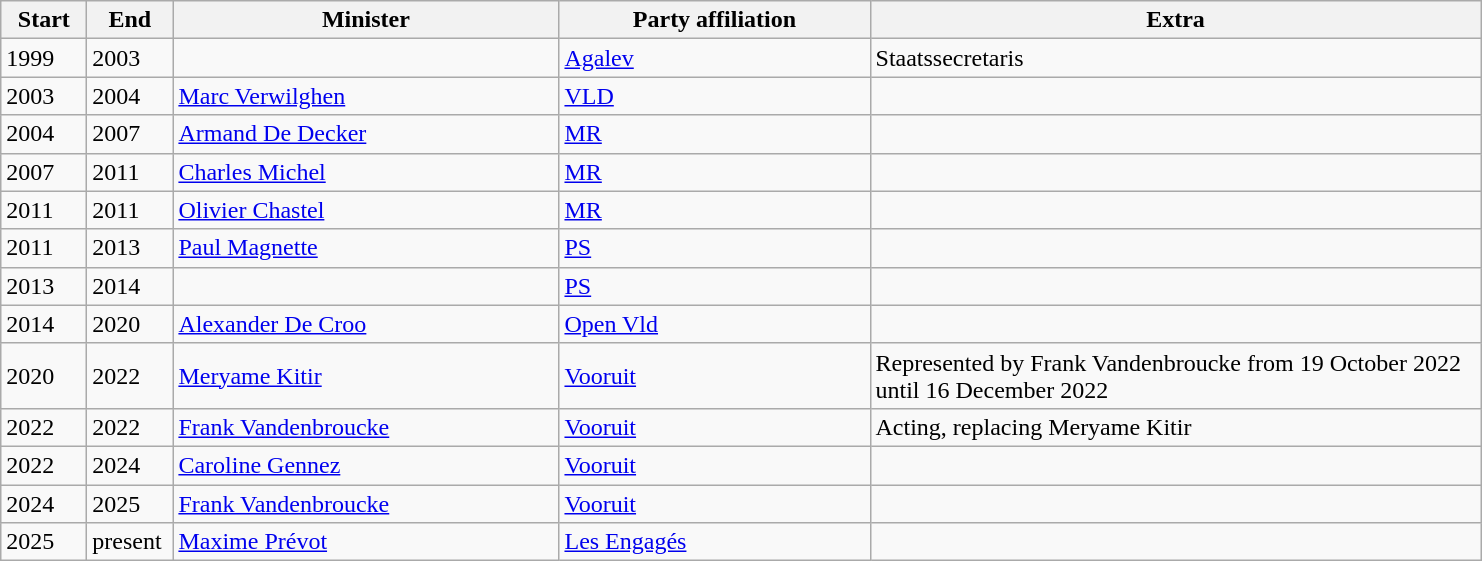<table class="wikitable">
<tr>
<th width=50>Start</th>
<th width=50>End</th>
<th width=250>Minister</th>
<th width=200>Party affiliation</th>
<th width=400>Extra</th>
</tr>
<tr>
<td>1999</td>
<td>2003</td>
<td></td>
<td><a href='#'>Agalev</a></td>
<td>Staatssecretaris</td>
</tr>
<tr>
<td>2003</td>
<td>2004</td>
<td><a href='#'>Marc Verwilghen</a></td>
<td><a href='#'>VLD</a></td>
<td></td>
</tr>
<tr>
<td>2004</td>
<td>2007</td>
<td><a href='#'>Armand De Decker</a></td>
<td><a href='#'>MR</a></td>
<td></td>
</tr>
<tr>
<td>2007</td>
<td>2011</td>
<td><a href='#'>Charles Michel</a></td>
<td><a href='#'>MR</a></td>
<td></td>
</tr>
<tr>
<td>2011</td>
<td>2011</td>
<td><a href='#'>Olivier Chastel</a></td>
<td><a href='#'>MR</a></td>
<td></td>
</tr>
<tr>
<td>2011</td>
<td>2013</td>
<td><a href='#'>Paul Magnette</a></td>
<td><a href='#'>PS</a></td>
<td></td>
</tr>
<tr>
<td>2013</td>
<td>2014</td>
<td></td>
<td><a href='#'>PS</a></td>
<td></td>
</tr>
<tr>
<td>2014</td>
<td>2020</td>
<td><a href='#'>Alexander De Croo</a></td>
<td><a href='#'>Open Vld</a></td>
<td></td>
</tr>
<tr>
<td>2020</td>
<td>2022</td>
<td><a href='#'>Meryame Kitir</a></td>
<td><a href='#'>Vooruit</a></td>
<td>Represented by Frank Vandenbroucke from 19 October 2022 until 16 December 2022</td>
</tr>
<tr>
<td>2022</td>
<td>2022</td>
<td><a href='#'>Frank Vandenbroucke</a></td>
<td><a href='#'>Vooruit</a></td>
<td>Acting, replacing Meryame Kitir</td>
</tr>
<tr>
<td>2022</td>
<td>2024</td>
<td><a href='#'>Caroline Gennez</a></td>
<td><a href='#'>Vooruit</a></td>
<td></td>
</tr>
<tr>
<td>2024</td>
<td>2025</td>
<td><a href='#'>Frank Vandenbroucke</a></td>
<td><a href='#'>Vooruit</a></td>
<td></td>
</tr>
<tr>
<td>2025</td>
<td>present</td>
<td><a href='#'>Maxime Prévot</a></td>
<td><a href='#'>Les Engagés</a></td>
<td></td>
</tr>
</table>
